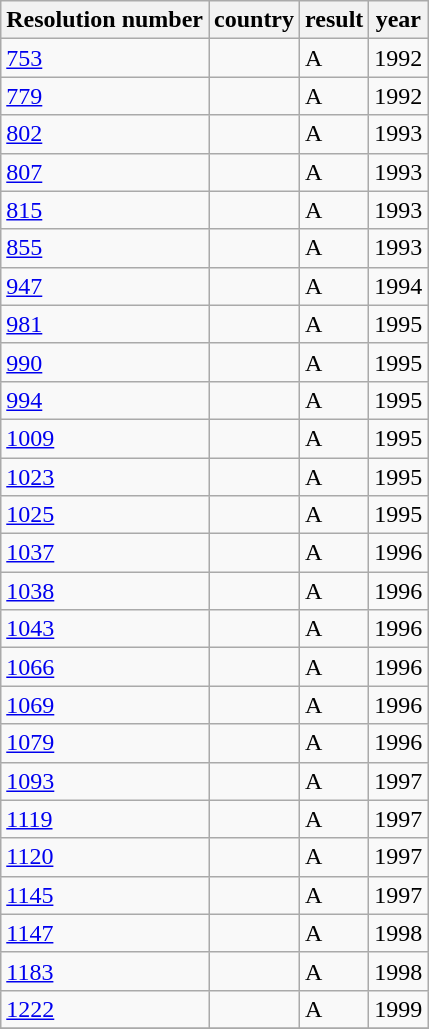<table class="wikitable">
<tr>
<th>Resolution number</th>
<th>country</th>
<th>result</th>
<th>year</th>
</tr>
<tr>
<td><a href='#'>753</a></td>
<td></td>
<td>A</td>
<td>1992</td>
</tr>
<tr>
<td><a href='#'>779</a></td>
<td></td>
<td>A</td>
<td>1992</td>
</tr>
<tr>
<td><a href='#'>802</a></td>
<td></td>
<td>A</td>
<td>1993</td>
</tr>
<tr>
<td><a href='#'>807</a></td>
<td></td>
<td>A</td>
<td>1993</td>
</tr>
<tr>
<td><a href='#'>815</a></td>
<td></td>
<td>A</td>
<td>1993</td>
</tr>
<tr>
<td><a href='#'>855</a></td>
<td></td>
<td>A</td>
<td>1993</td>
</tr>
<tr>
<td><a href='#'>947</a></td>
<td></td>
<td>A</td>
<td>1994</td>
</tr>
<tr>
<td><a href='#'>981</a></td>
<td></td>
<td>A</td>
<td>1995</td>
</tr>
<tr>
<td><a href='#'>990</a></td>
<td></td>
<td>A</td>
<td>1995</td>
</tr>
<tr>
<td><a href='#'>994</a></td>
<td></td>
<td>A</td>
<td>1995</td>
</tr>
<tr>
<td><a href='#'>1009</a></td>
<td></td>
<td>A</td>
<td>1995</td>
</tr>
<tr>
<td><a href='#'>1023</a></td>
<td></td>
<td>A</td>
<td>1995</td>
</tr>
<tr>
<td><a href='#'>1025</a></td>
<td></td>
<td>A</td>
<td>1995</td>
</tr>
<tr>
<td><a href='#'>1037</a></td>
<td></td>
<td>A</td>
<td>1996</td>
</tr>
<tr>
<td><a href='#'>1038</a></td>
<td></td>
<td>A</td>
<td>1996</td>
</tr>
<tr>
<td><a href='#'>1043</a></td>
<td></td>
<td>A</td>
<td>1996</td>
</tr>
<tr>
<td><a href='#'>1066</a></td>
<td></td>
<td>A</td>
<td>1996</td>
</tr>
<tr>
<td><a href='#'>1069</a></td>
<td></td>
<td>A</td>
<td>1996</td>
</tr>
<tr>
<td><a href='#'>1079</a></td>
<td></td>
<td>A</td>
<td>1996</td>
</tr>
<tr>
<td><a href='#'>1093</a></td>
<td></td>
<td>A</td>
<td>1997</td>
</tr>
<tr>
<td><a href='#'>1119</a></td>
<td></td>
<td>A</td>
<td>1997</td>
</tr>
<tr>
<td><a href='#'>1120</a></td>
<td></td>
<td>A</td>
<td>1997</td>
</tr>
<tr>
<td><a href='#'>1145</a></td>
<td></td>
<td>A</td>
<td>1997</td>
</tr>
<tr>
<td><a href='#'>1147</a></td>
<td></td>
<td>A</td>
<td>1998</td>
</tr>
<tr>
<td><a href='#'>1183</a></td>
<td></td>
<td>A</td>
<td>1998</td>
</tr>
<tr>
<td><a href='#'>1222</a></td>
<td></td>
<td>A</td>
<td>1999</td>
</tr>
<tr>
</tr>
</table>
